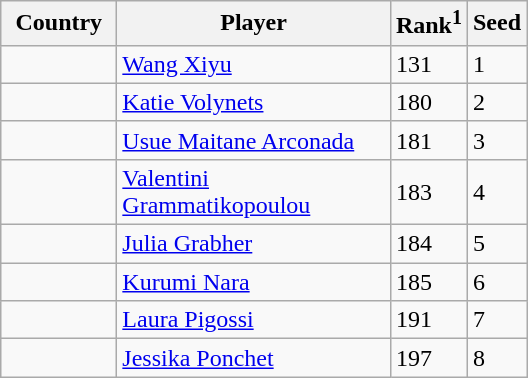<table class="sortable wikitable">
<tr>
<th width="70">Country</th>
<th width="175">Player</th>
<th>Rank<sup>1</sup></th>
<th>Seed</th>
</tr>
<tr>
<td></td>
<td><a href='#'>Wang Xiyu</a></td>
<td>131</td>
<td>1</td>
</tr>
<tr>
<td></td>
<td><a href='#'>Katie Volynets</a></td>
<td>180</td>
<td>2</td>
</tr>
<tr>
<td></td>
<td><a href='#'>Usue Maitane Arconada</a></td>
<td>181</td>
<td>3</td>
</tr>
<tr>
<td></td>
<td><a href='#'>Valentini Grammatikopoulou</a></td>
<td>183</td>
<td>4</td>
</tr>
<tr>
<td></td>
<td><a href='#'>Julia Grabher</a></td>
<td>184</td>
<td>5</td>
</tr>
<tr>
<td></td>
<td><a href='#'>Kurumi Nara</a></td>
<td>185</td>
<td>6</td>
</tr>
<tr>
<td></td>
<td><a href='#'>Laura Pigossi</a></td>
<td>191</td>
<td>7</td>
</tr>
<tr>
<td></td>
<td><a href='#'>Jessika Ponchet</a></td>
<td>197</td>
<td>8</td>
</tr>
</table>
